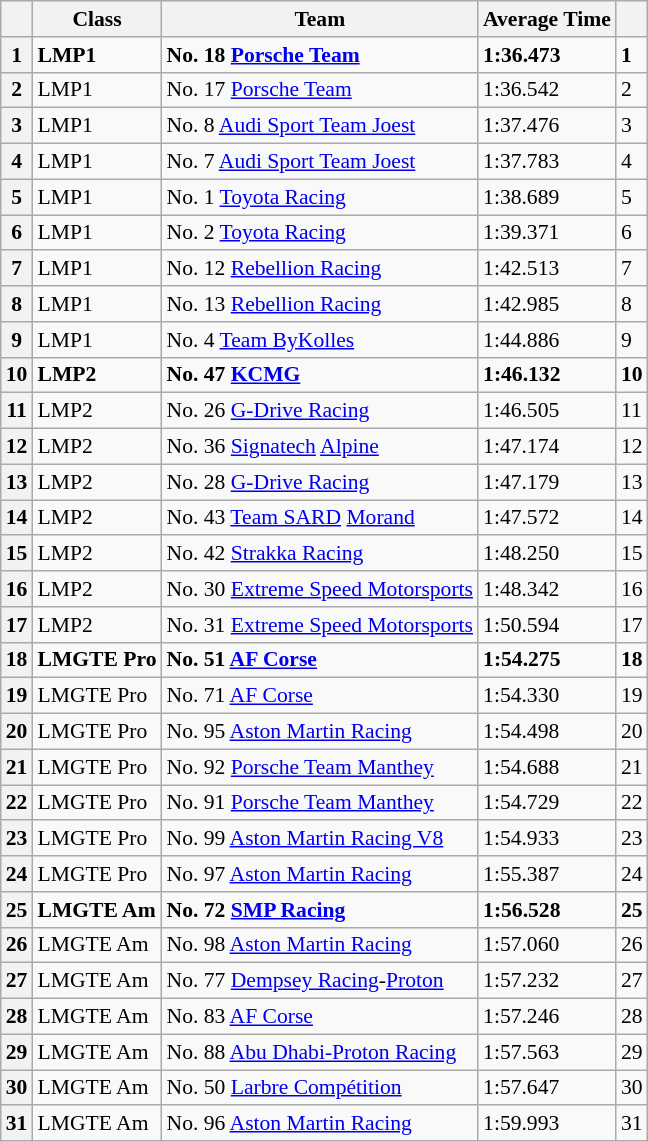<table class="wikitable" style="font-size: 90%;">
<tr>
<th scope="col"></th>
<th scope="col">Class</th>
<th scope="col">Team</th>
<th scope="col">Average Time</th>
<th scope="col"></th>
</tr>
<tr>
<th scope="row"><strong>1</strong></th>
<td><strong>LMP1</strong></td>
<td><strong>No. 18  <a href='#'>Porsche Team</a></strong></td>
<td><strong>1:36.473</strong></td>
<td><strong>1</strong></td>
</tr>
<tr>
<th scope="row">2</th>
<td>LMP1</td>
<td>No. 17  <a href='#'>Porsche Team</a></td>
<td>1:36.542</td>
<td>2</td>
</tr>
<tr>
<th scope="row">3</th>
<td>LMP1</td>
<td>No. 8  <a href='#'>Audi Sport Team Joest</a></td>
<td>1:37.476</td>
<td>3</td>
</tr>
<tr>
<th scope="row">4</th>
<td>LMP1</td>
<td>No. 7  <a href='#'>Audi Sport Team Joest</a></td>
<td>1:37.783</td>
<td>4</td>
</tr>
<tr>
<th scope="row">5</th>
<td>LMP1</td>
<td>No. 1  <a href='#'>Toyota Racing</a></td>
<td>1:38.689</td>
<td>5</td>
</tr>
<tr>
<th scope="row">6</th>
<td>LMP1</td>
<td>No. 2  <a href='#'>Toyota Racing</a></td>
<td>1:39.371</td>
<td>6</td>
</tr>
<tr>
<th scope="row">7</th>
<td>LMP1</td>
<td>No. 12 <a href='#'>Rebellion Racing</a></td>
<td>1:42.513</td>
<td>7</td>
</tr>
<tr>
<th scope="row">8</th>
<td>LMP1</td>
<td>No. 13 <a href='#'>Rebellion Racing</a></td>
<td>1:42.985</td>
<td>8</td>
</tr>
<tr>
<th scope="row">9</th>
<td>LMP1</td>
<td>No. 4  <a href='#'>Team ByKolles</a></td>
<td>1:44.886</td>
<td>9</td>
</tr>
<tr>
<th scope="row"><strong>10</strong></th>
<td><strong>LMP2</strong></td>
<td><strong>No. 47  <a href='#'>KCMG</a></strong></td>
<td><strong>1:46.132</strong></td>
<td><strong>10</strong></td>
</tr>
<tr>
<th scope="row">11</th>
<td>LMP2</td>
<td>No. 26  <a href='#'>G-Drive Racing</a></td>
<td>1:46.505</td>
<td>11</td>
</tr>
<tr>
<th scope="row">12</th>
<td>LMP2</td>
<td>No. 36  <a href='#'>Signatech</a> <a href='#'>Alpine</a></td>
<td>1:47.174</td>
<td>12</td>
</tr>
<tr>
<th scope="row">13</th>
<td>LMP2</td>
<td>No. 28  <a href='#'>G-Drive Racing</a></td>
<td>1:47.179</td>
<td>13</td>
</tr>
<tr>
<th scope="row">14</th>
<td>LMP2</td>
<td>No. 43 <a href='#'>Team SARD</a> <a href='#'>Morand</a></td>
<td>1:47.572</td>
<td>14</td>
</tr>
<tr>
<th scope="row">15</th>
<td>LMP2</td>
<td>No. 42  <a href='#'>Strakka Racing</a></td>
<td>1:48.250</td>
<td>15</td>
</tr>
<tr>
<th scope="row">16</th>
<td>LMP2</td>
<td>No. 30  <a href='#'>Extreme Speed Motorsports</a></td>
<td>1:48.342</td>
<td>16</td>
</tr>
<tr>
<th scope="row">17</th>
<td>LMP2</td>
<td>No. 31  <a href='#'>Extreme Speed Motorsports</a></td>
<td>1:50.594</td>
<td>17</td>
</tr>
<tr>
<th scope="row"><strong>18</strong></th>
<td><strong>LMGTE Pro</strong></td>
<td><strong>No. 51  <a href='#'>AF Corse</a></strong></td>
<td><strong>1:54.275</strong></td>
<td><strong>18</strong></td>
</tr>
<tr>
<th scope="row">19</th>
<td>LMGTE Pro</td>
<td>No. 71  <a href='#'>AF Corse</a></td>
<td>1:54.330</td>
<td>19</td>
</tr>
<tr>
<th scope="row">20</th>
<td>LMGTE Pro</td>
<td>No. 95  <a href='#'>Aston Martin Racing</a></td>
<td>1:54.498</td>
<td>20</td>
</tr>
<tr>
<th scope="row">21</th>
<td>LMGTE Pro</td>
<td>No. 92  <a href='#'>Porsche Team Manthey</a></td>
<td>1:54.688</td>
<td>21</td>
</tr>
<tr>
<th scope="row">22</th>
<td>LMGTE Pro</td>
<td>No. 91  <a href='#'>Porsche Team Manthey</a></td>
<td>1:54.729</td>
<td>22</td>
</tr>
<tr>
<th scope="row">23</th>
<td>LMGTE Pro</td>
<td>No. 99  <a href='#'>Aston Martin Racing V8</a></td>
<td>1:54.933</td>
<td>23</td>
</tr>
<tr>
<th scope="row">24</th>
<td>LMGTE Pro</td>
<td>No. 97  <a href='#'>Aston Martin Racing</a></td>
<td>1:55.387</td>
<td>24</td>
</tr>
<tr>
<th scope="row"><strong>25</strong></th>
<td><strong>LMGTE Am</strong></td>
<td><strong>No. 72  <a href='#'>SMP Racing</a></strong></td>
<td><strong>1:56.528</strong></td>
<td><strong>25</strong></td>
</tr>
<tr>
<th scope="row">26</th>
<td>LMGTE Am</td>
<td>No. 98  <a href='#'>Aston Martin Racing</a></td>
<td>1:57.060</td>
<td>26</td>
</tr>
<tr>
<th scope="row">27</th>
<td>LMGTE Am</td>
<td>No. 77  <a href='#'>Dempsey Racing</a>-<a href='#'>Proton</a></td>
<td>1:57.232</td>
<td>27</td>
</tr>
<tr>
<th scope="row">28</th>
<td>LMGTE Am</td>
<td>No. 83  <a href='#'>AF Corse</a></td>
<td>1:57.246</td>
<td>28</td>
</tr>
<tr>
<th scope="row">29</th>
<td>LMGTE Am</td>
<td>No. 88  <a href='#'>Abu Dhabi-Proton Racing</a></td>
<td>1:57.563</td>
<td>29</td>
</tr>
<tr>
<th scope="row">30</th>
<td>LMGTE Am</td>
<td>No. 50  <a href='#'>Larbre Compétition</a></td>
<td>1:57.647</td>
<td>30</td>
</tr>
<tr>
<th scope="row">31</th>
<td>LMGTE Am</td>
<td>No. 96  <a href='#'>Aston Martin Racing</a></td>
<td>1:59.993</td>
<td>31</td>
</tr>
</table>
